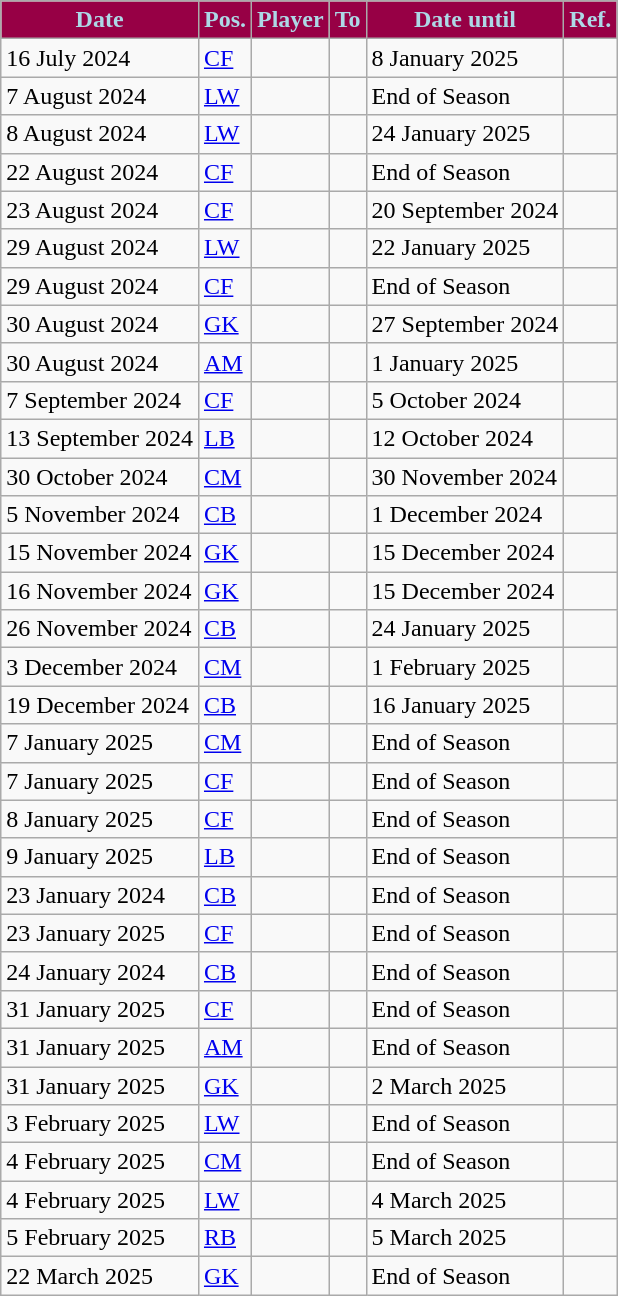<table class="wikitable plainrowheaders sortable">
<tr>
<th style="background:#970045; color:#ADD8E6;">Date</th>
<th style="background:#970045; color:#ADD8E6;">Pos.</th>
<th style="background:#970045; color:#ADD8E6;">Player</th>
<th style="background:#970045; color:#ADD8E6;">To</th>
<th style="background:#970045; color:#ADD8E6;">Date until</th>
<th style="background:#970045; color:#ADD8E6;">Ref.</th>
</tr>
<tr>
<td>16 July 2024</td>
<td><a href='#'>CF</a></td>
<td></td>
<td></td>
<td>8 January 2025</td>
<td></td>
</tr>
<tr>
<td>7 August 2024</td>
<td><a href='#'>LW</a></td>
<td></td>
<td></td>
<td>End of Season</td>
<td></td>
</tr>
<tr>
<td>8 August 2024</td>
<td><a href='#'>LW</a></td>
<td></td>
<td></td>
<td>24 January 2025</td>
<td></td>
</tr>
<tr>
<td>22 August 2024</td>
<td><a href='#'>CF</a></td>
<td></td>
<td></td>
<td>End of Season</td>
<td></td>
</tr>
<tr>
<td>23 August 2024</td>
<td><a href='#'>CF</a></td>
<td></td>
<td></td>
<td>20 September 2024</td>
<td></td>
</tr>
<tr>
<td>29 August 2024</td>
<td><a href='#'>LW</a></td>
<td></td>
<td></td>
<td>22 January 2025</td>
<td></td>
</tr>
<tr>
<td>29 August 2024</td>
<td><a href='#'>CF</a></td>
<td></td>
<td></td>
<td>End of Season</td>
<td></td>
</tr>
<tr>
<td>30 August 2024</td>
<td><a href='#'>GK</a></td>
<td></td>
<td></td>
<td>27 September 2024</td>
<td></td>
</tr>
<tr>
<td>30 August 2024</td>
<td><a href='#'>AM</a></td>
<td></td>
<td></td>
<td>1 January 2025</td>
<td></td>
</tr>
<tr>
<td>7 September 2024</td>
<td><a href='#'>CF</a></td>
<td></td>
<td></td>
<td>5 October 2024</td>
<td></td>
</tr>
<tr>
<td>13 September 2024</td>
<td><a href='#'>LB</a></td>
<td></td>
<td></td>
<td>12 October 2024</td>
<td></td>
</tr>
<tr>
<td>30 October 2024</td>
<td><a href='#'>CM</a></td>
<td></td>
<td></td>
<td>30 November 2024</td>
<td></td>
</tr>
<tr>
<td>5 November 2024</td>
<td><a href='#'>CB</a></td>
<td></td>
<td></td>
<td>1 December 2024</td>
<td></td>
</tr>
<tr>
<td>15 November 2024</td>
<td><a href='#'>GK</a></td>
<td></td>
<td></td>
<td>15 December 2024</td>
<td></td>
</tr>
<tr>
<td>16 November 2024</td>
<td><a href='#'>GK</a></td>
<td></td>
<td></td>
<td>15 December 2024</td>
<td></td>
</tr>
<tr>
<td>26 November 2024</td>
<td><a href='#'>CB</a></td>
<td></td>
<td></td>
<td>24 January 2025</td>
<td></td>
</tr>
<tr>
<td>3 December 2024</td>
<td><a href='#'>CM</a></td>
<td></td>
<td></td>
<td>1 February 2025</td>
<td></td>
</tr>
<tr>
<td>19 December 2024</td>
<td><a href='#'>CB</a></td>
<td></td>
<td></td>
<td>16 January 2025</td>
<td></td>
</tr>
<tr>
<td>7 January 2025</td>
<td><a href='#'>CM</a></td>
<td></td>
<td></td>
<td>End of Season</td>
<td></td>
</tr>
<tr>
<td>7 January 2025</td>
<td><a href='#'>CF</a></td>
<td></td>
<td></td>
<td>End of Season</td>
<td></td>
</tr>
<tr>
<td>8 January 2025</td>
<td><a href='#'>CF</a></td>
<td></td>
<td></td>
<td>End of Season</td>
<td></td>
</tr>
<tr>
<td>9 January 2025</td>
<td><a href='#'>LB</a></td>
<td></td>
<td></td>
<td>End of Season</td>
<td></td>
</tr>
<tr>
<td>23 January 2024</td>
<td><a href='#'>CB</a></td>
<td></td>
<td></td>
<td>End of Season</td>
<td></td>
</tr>
<tr>
<td>23 January 2025</td>
<td><a href='#'>CF</a></td>
<td></td>
<td></td>
<td>End of Season</td>
<td></td>
</tr>
<tr>
<td>24 January 2024</td>
<td><a href='#'>CB</a></td>
<td></td>
<td></td>
<td>End of Season</td>
<td></td>
</tr>
<tr>
<td>31 January 2025</td>
<td><a href='#'>CF</a></td>
<td></td>
<td></td>
<td>End of Season</td>
<td></td>
</tr>
<tr>
<td>31 January 2025</td>
<td><a href='#'>AM</a></td>
<td></td>
<td></td>
<td>End of Season</td>
<td></td>
</tr>
<tr>
<td>31 January 2025</td>
<td><a href='#'>GK</a></td>
<td></td>
<td></td>
<td>2 March 2025</td>
<td></td>
</tr>
<tr>
<td>3 February 2025</td>
<td><a href='#'>LW</a></td>
<td></td>
<td></td>
<td>End of Season</td>
<td></td>
</tr>
<tr>
<td>4 February 2025</td>
<td><a href='#'>CM</a></td>
<td></td>
<td></td>
<td>End of Season</td>
<td></td>
</tr>
<tr>
<td>4 February 2025</td>
<td><a href='#'>LW</a></td>
<td></td>
<td></td>
<td>4 March 2025</td>
<td></td>
</tr>
<tr>
<td>5 February 2025</td>
<td><a href='#'>RB</a></td>
<td></td>
<td></td>
<td>5 March 2025</td>
<td></td>
</tr>
<tr>
<td>22 March 2025</td>
<td><a href='#'>GK</a></td>
<td></td>
<td></td>
<td>End of Season</td>
<td></td>
</tr>
</table>
